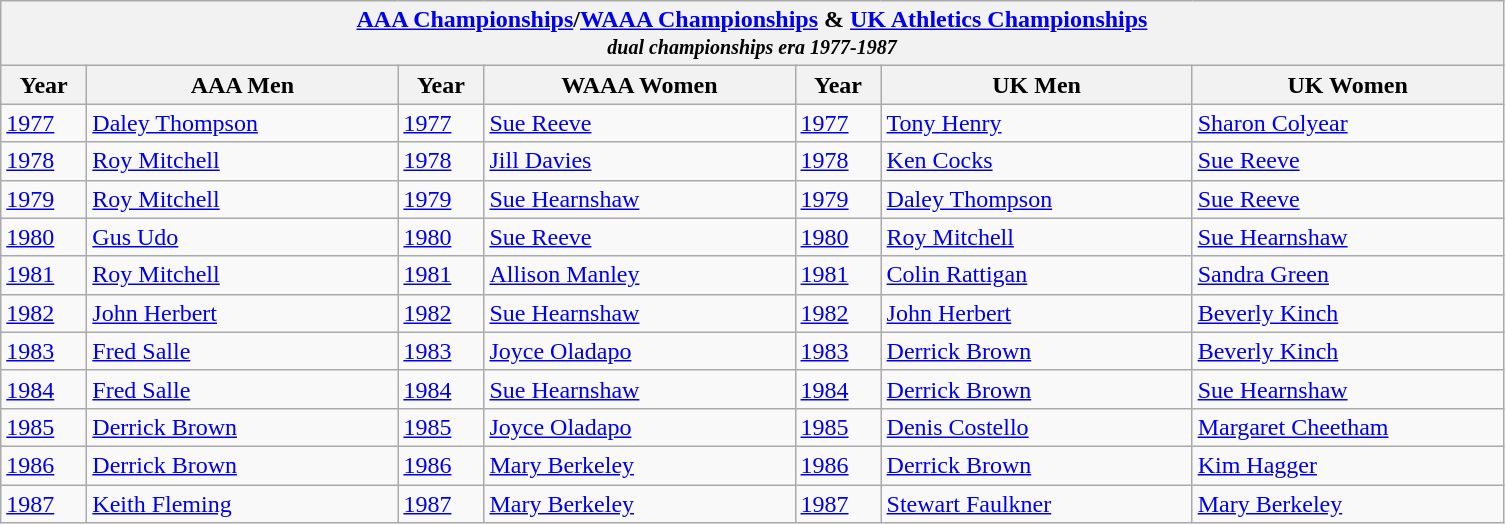<table class="wikitable">
<tr>
<th colspan="7"><a href='#'>AAA Championships</a>/<a href='#'>WAAA Championships</a> & <a href='#'>UK Athletics Championships</a><br><em><small>dual championships era 1977-1987</small></em></th>
</tr>
<tr>
<th width=50>Year</th>
<th width=200>AAA Men</th>
<th width=50>Year</th>
<th width=200>WAAA Women</th>
<th width=50>Year</th>
<th width=200>UK Men</th>
<th width=200>UK Women</th>
</tr>
<tr>
<td><a href='#'>1977</a></td>
<td><a href='#'>Daley Thompson</a></td>
<td><a href='#'>1977</a></td>
<td><a href='#'>Sue Reeve</a></td>
<td><a href='#'>1977</a></td>
<td><a href='#'>Tony Henry</a></td>
<td><a href='#'>Sharon Colyear</a></td>
</tr>
<tr>
<td><a href='#'>1978</a></td>
<td><a href='#'>Roy Mitchell</a></td>
<td><a href='#'>1978</a></td>
<td><a href='#'>Jill Davies</a></td>
<td><a href='#'>1978</a></td>
<td><a href='#'>Ken Cocks</a></td>
<td><a href='#'>Sue Reeve</a></td>
</tr>
<tr>
<td><a href='#'>1979</a></td>
<td><a href='#'>Roy Mitchell</a></td>
<td><a href='#'>1979</a></td>
<td><a href='#'>Sue Hearnshaw</a></td>
<td><a href='#'>1979</a></td>
<td><a href='#'>Daley Thompson</a></td>
<td><a href='#'>Sue Reeve</a></td>
</tr>
<tr>
<td><a href='#'>1980</a></td>
<td><a href='#'>Gus Udo</a></td>
<td><a href='#'>1980</a></td>
<td><a href='#'>Sue Reeve</a></td>
<td><a href='#'>1980</a></td>
<td><a href='#'>Roy Mitchell</a></td>
<td><a href='#'>Sue Hearnshaw</a></td>
</tr>
<tr>
<td><a href='#'>1981</a></td>
<td><a href='#'>Roy Mitchell</a></td>
<td><a href='#'>1981</a></td>
<td><a href='#'>Allison Manley</a></td>
<td><a href='#'>1981</a></td>
<td><a href='#'>Colin Rattigan</a></td>
<td><a href='#'>Sandra Green</a></td>
</tr>
<tr>
<td><a href='#'>1982</a></td>
<td><a href='#'>John Herbert</a></td>
<td><a href='#'>1982</a></td>
<td><a href='#'>Sue Hearnshaw</a></td>
<td><a href='#'>1982</a></td>
<td><a href='#'>John Herbert</a></td>
<td><a href='#'>Beverly Kinch</a></td>
</tr>
<tr>
<td><a href='#'>1983</a></td>
<td><a href='#'>Fred Salle</a></td>
<td><a href='#'>1983</a></td>
<td><a href='#'>Joyce Oladapo</a></td>
<td><a href='#'>1983</a></td>
<td><a href='#'>Derrick Brown</a></td>
<td><a href='#'>Beverly Kinch</a></td>
</tr>
<tr>
<td><a href='#'>1984</a></td>
<td><a href='#'>Fred Salle</a></td>
<td><a href='#'>1984</a></td>
<td><a href='#'>Sue Hearnshaw</a></td>
<td><a href='#'>1984</a></td>
<td><a href='#'>Derrick Brown</a></td>
<td><a href='#'>Sue Hearnshaw</a></td>
</tr>
<tr>
<td><a href='#'>1985</a></td>
<td><a href='#'>Derrick Brown</a></td>
<td><a href='#'>1985</a></td>
<td><a href='#'>Joyce Oladapo</a></td>
<td><a href='#'>1985</a></td>
<td><a href='#'>Denis Costello</a></td>
<td><a href='#'>Margaret Cheetham</a></td>
</tr>
<tr>
<td><a href='#'>1986</a></td>
<td><a href='#'>Derrick Brown</a></td>
<td><a href='#'>1986</a></td>
<td><a href='#'>Mary Berkeley</a></td>
<td><a href='#'>1986</a></td>
<td><a href='#'>Derrick Brown</a></td>
<td><a href='#'>Kim Hagger</a></td>
</tr>
<tr>
<td><a href='#'>1987</a></td>
<td><a href='#'>Keith Fleming</a></td>
<td><a href='#'>1987</a></td>
<td><a href='#'>Mary Berkeley</a></td>
<td><a href='#'>1987</a></td>
<td><a href='#'>Stewart Faulkner</a></td>
<td><a href='#'>Mary Berkeley</a></td>
</tr>
</table>
